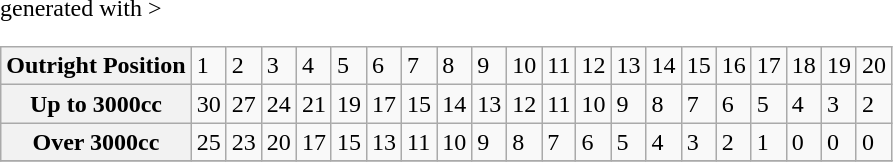<table class="wikitable" <hiddentext>generated with >
<tr>
<th>Outright Position</th>
<td>1</td>
<td>2</td>
<td>3</td>
<td>4</td>
<td>5</td>
<td>6</td>
<td>7</td>
<td>8</td>
<td>9</td>
<td>10</td>
<td>11</td>
<td>12</td>
<td>13</td>
<td>14</td>
<td>15</td>
<td>16</td>
<td>17</td>
<td>18</td>
<td>19</td>
<td>20</td>
</tr>
<tr>
<th>Up to 3000cc</th>
<td>30</td>
<td>27</td>
<td>24</td>
<td>21</td>
<td>19</td>
<td>17</td>
<td>15</td>
<td>14</td>
<td>13</td>
<td>12</td>
<td>11</td>
<td>10</td>
<td>9</td>
<td>8</td>
<td>7</td>
<td>6</td>
<td>5</td>
<td>4</td>
<td>3</td>
<td>2</td>
</tr>
<tr>
<th>Over 3000cc</th>
<td>25</td>
<td>23</td>
<td>20</td>
<td>17</td>
<td>15</td>
<td>13</td>
<td>11</td>
<td>10</td>
<td>9</td>
<td>8</td>
<td>7</td>
<td>6</td>
<td>5</td>
<td>4</td>
<td>3</td>
<td>2</td>
<td>1</td>
<td>0</td>
<td>0</td>
<td>0</td>
</tr>
<tr>
</tr>
</table>
